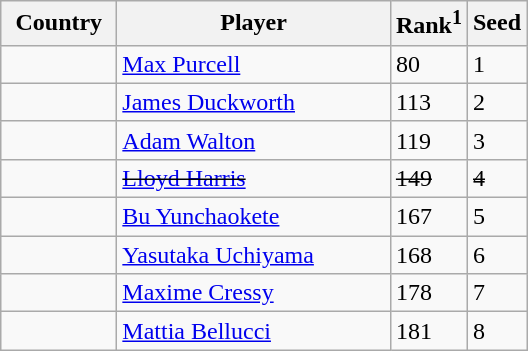<table class="sortable wikitable">
<tr>
<th width="70">Country</th>
<th width="175">Player</th>
<th>Rank<sup>1</sup></th>
<th>Seed</th>
</tr>
<tr>
<td></td>
<td><a href='#'>Max Purcell</a></td>
<td>80</td>
<td>1</td>
</tr>
<tr>
<td></td>
<td><a href='#'>James Duckworth</a></td>
<td>113</td>
<td>2</td>
</tr>
<tr>
<td></td>
<td><a href='#'>Adam Walton</a></td>
<td>119</td>
<td>3</td>
</tr>
<tr>
<td><s></s></td>
<td><s><a href='#'>Lloyd Harris</a></s></td>
<td><s>149</s></td>
<td><s>4</s></td>
</tr>
<tr>
<td></td>
<td><a href='#'>Bu Yunchaokete</a></td>
<td>167</td>
<td>5</td>
</tr>
<tr>
<td></td>
<td><a href='#'>Yasutaka Uchiyama</a></td>
<td>168</td>
<td>6</td>
</tr>
<tr>
<td></td>
<td><a href='#'>Maxime Cressy</a></td>
<td>178</td>
<td>7</td>
</tr>
<tr>
<td></td>
<td><a href='#'>Mattia Bellucci</a></td>
<td>181</td>
<td>8</td>
</tr>
</table>
